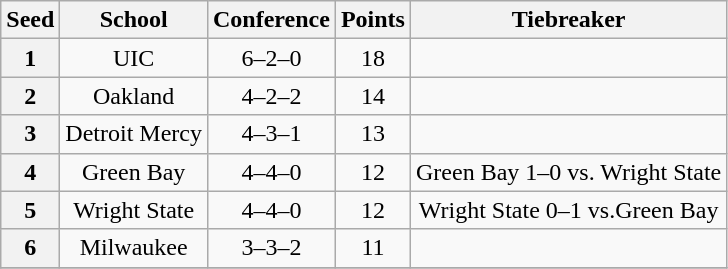<table class="wikitable" style="text-align:center">
<tr>
<th>Seed</th>
<th>School</th>
<th>Conference</th>
<th>Points</th>
<th>Tiebreaker</th>
</tr>
<tr>
<th>1</th>
<td>UIC</td>
<td>6–2–0</td>
<td>18</td>
<td></td>
</tr>
<tr>
<th>2</th>
<td>Oakland</td>
<td>4–2–2</td>
<td>14</td>
<td></td>
</tr>
<tr>
<th>3</th>
<td>Detroit Mercy</td>
<td>4–3–1</td>
<td>13</td>
<td></td>
</tr>
<tr>
<th>4</th>
<td>Green Bay</td>
<td>4–4–0</td>
<td>12</td>
<td>Green Bay 1–0 vs. Wright State</td>
</tr>
<tr>
<th>5</th>
<td>Wright State</td>
<td>4–4–0</td>
<td>12</td>
<td>Wright State 0–1 vs.Green Bay</td>
</tr>
<tr>
<th>6</th>
<td>Milwaukee</td>
<td>3–3–2</td>
<td>11</td>
<td></td>
</tr>
<tr>
</tr>
</table>
